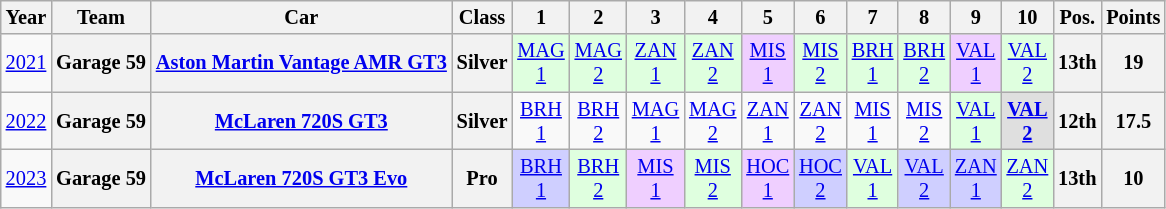<table class="wikitable" border="1" style="text-align:center; font-size:85%;">
<tr>
<th>Year</th>
<th>Team</th>
<th>Car</th>
<th>Class</th>
<th>1</th>
<th>2</th>
<th>3</th>
<th>4</th>
<th>5</th>
<th>6</th>
<th>7</th>
<th>8</th>
<th>9</th>
<th>10</th>
<th>Pos.</th>
<th>Points</th>
</tr>
<tr>
<td><a href='#'>2021</a></td>
<th nowrap>Garage 59</th>
<th nowrap><a href='#'>Aston Martin Vantage AMR GT3</a></th>
<th>Silver</th>
<td style="background:#DFFFDF;"><a href='#'>MAG<br>1</a><br></td>
<td style="background:#DFFFDF;"><a href='#'>MAG<br>2</a><br></td>
<td style="background:#DFFFDF;"><a href='#'>ZAN<br>1</a><br></td>
<td style="background:#DFFFDF;"><a href='#'>ZAN<br>2</a><br></td>
<td style="background:#EFCFFF;"><a href='#'>MIS<br>1</a><br></td>
<td style="background:#DFFFDF;"><a href='#'>MIS<br>2</a><br></td>
<td style="background:#DFFFDF;"><a href='#'>BRH<br>1</a><br></td>
<td style="background:#DFFFDF;"><a href='#'>BRH<br>2</a><br></td>
<td style="background:#EFCFFF;"><a href='#'>VAL<br>1</a><br></td>
<td style="background:#DFFFDF;"><a href='#'>VAL<br>2</a><br></td>
<th>13th</th>
<th>19</th>
</tr>
<tr>
<td><a href='#'>2022</a></td>
<th>Garage 59</th>
<th><a href='#'>McLaren 720S GT3</a></th>
<th>Silver</th>
<td style="background:#;"><a href='#'>BRH<br>1</a></td>
<td style="background:#;"><a href='#'>BRH<br>2</a></td>
<td style="background:#;"><a href='#'>MAG<br>1</a></td>
<td style="background:#;"><a href='#'>MAG<br>2</a></td>
<td style="background:#;"><a href='#'>ZAN<br>1</a></td>
<td style="background:#;"><a href='#'>ZAN<br>2</a></td>
<td style="background:#;"><a href='#'>MIS<br>1</a></td>
<td style="background:#;"><a href='#'>MIS<br>2</a></td>
<td style="background:#DFFFDF;"><a href='#'>VAL<br>1</a><br></td>
<td style="background:#DFDFDF;"><strong><a href='#'>VAL<br>2</a></strong><br></td>
<th>12th</th>
<th>17.5</th>
</tr>
<tr>
<td><a href='#'>2023</a></td>
<th>Garage 59</th>
<th><a href='#'>McLaren 720S GT3 Evo</a></th>
<th>Pro</th>
<td style="background:#CFCFFF;"><a href='#'>BRH<br>1</a><br></td>
<td style="background:#DFFFDF;"><a href='#'>BRH<br>2</a><br></td>
<td style="background:#EFCFFF;"><a href='#'>MIS<br>1</a><br></td>
<td style="background:#DFFFDF;"><a href='#'>MIS<br>2</a><br></td>
<td style="background:#EFCFFF;"><a href='#'>HOC<br>1</a><br></td>
<td style="background:#CFCFFF;"><a href='#'>HOC<br>2</a><br></td>
<td style="background:#DFFFDF;"><a href='#'>VAL<br>1</a><br></td>
<td style="background:#CFCFFF;"><a href='#'>VAL<br>2</a><br></td>
<td style="background:#CFCFFF;"><a href='#'>ZAN<br>1</a><br></td>
<td style="background:#DFFFDF;"><a href='#'>ZAN<br>2</a><br></td>
<th>13th</th>
<th>10</th>
</tr>
</table>
